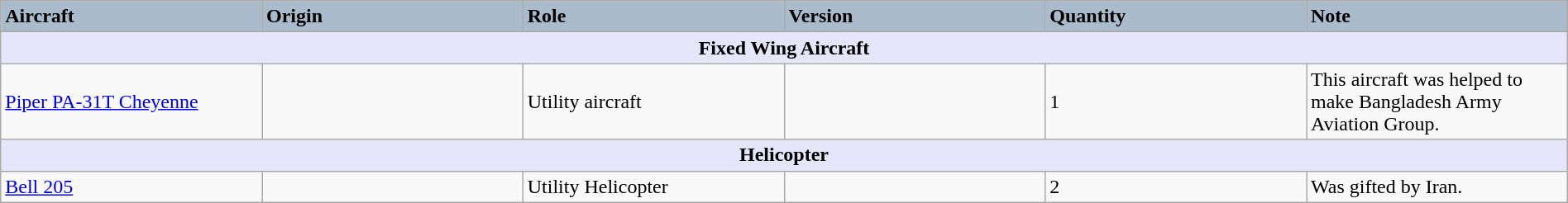<table class="wikitable" style="width:100%;">
<tr>
<th style="text-align: left; background: #aabccc; width:16%;">Aircraft</th>
<th style="text-align: left; background: #aabccc; width:16%;">Origin</th>
<th style="text-align: left; background: #aabccc; width:16%;">Role</th>
<th style="text-align: left; background: #aabccc; width:16%;">Version</th>
<th style="text-align: left; background: #aabccc; width:16%;">Quantity</th>
<th style="text-align: left; background: #aabccc; width:16%;">Note</th>
</tr>
<tr>
<th scope="row" style="align: center; background: lavender;" colspan="6">Fixed Wing Aircraft</th>
</tr>
<tr>
<td><a href='#'>Piper PA-31T Cheyenne</a></td>
<td></td>
<td>Utility aircraft</td>
<td></td>
<td>1</td>
<td>This aircraft was helped to make Bangladesh Army Aviation Group.</td>
</tr>
<tr>
<th scope="row" style="align: center; background: lavender;" colspan="7">Helicopter</th>
</tr>
<tr>
<td><a href='#'>Bell 205</a></td>
<td></td>
<td>Utility Helicopter</td>
<td></td>
<td>2</td>
<td>Was gifted by Iran.</td>
</tr>
</table>
